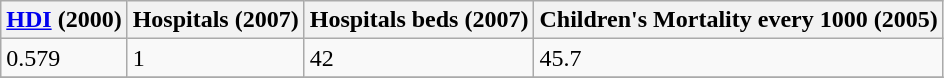<table class="wikitable" border="1">
<tr>
<th><a href='#'>HDI</a> (2000)</th>
<th>Hospitals (2007)</th>
<th>Hospitals beds (2007)</th>
<th>Children's Mortality every 1000 (2005)</th>
</tr>
<tr>
<td>0.579</td>
<td>1</td>
<td>42</td>
<td>45.7</td>
</tr>
<tr>
</tr>
</table>
